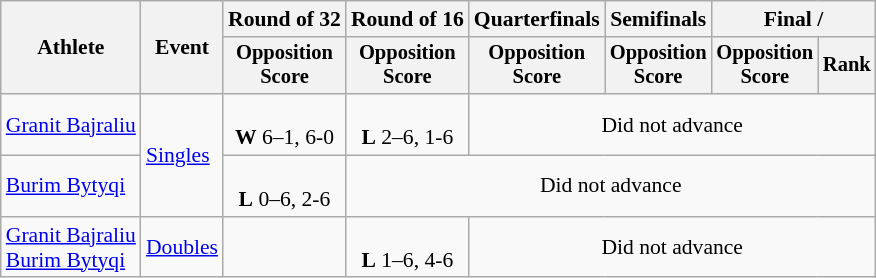<table class=wikitable style="font-size:90%">
<tr>
<th rowspan="2">Athlete</th>
<th rowspan="2">Event</th>
<th>Round of 32</th>
<th>Round of 16</th>
<th>Quarterfinals</th>
<th>Semifinals</th>
<th colspan=2>Final / </th>
</tr>
<tr style="font-size:95%">
<th>Opposition<br>Score</th>
<th>Opposition<br>Score</th>
<th>Opposition<br>Score</th>
<th>Opposition<br>Score</th>
<th>Opposition<br>Score</th>
<th>Rank</th>
</tr>
<tr align=center>
<td align=left><a href='#'>Granit Bajraliu</a></td>
<td align=left rowspan=2><a href='#'>Singles</a></td>
<td><br><strong>W</strong> 6–1, 6-0</td>
<td><br><strong>L</strong> 2–6, 1-6</td>
<td colspan=4>Did not advance</td>
</tr>
<tr align=center>
<td align=left><a href='#'>Burim Bytyqi</a></td>
<td><br><strong>L</strong> 0–6, 2-6</td>
<td colspan=5>Did not advance</td>
</tr>
<tr align=center>
<td align=left><a href='#'>Granit Bajraliu</a><br><a href='#'>Burim Bytyqi</a></td>
<td align=left><a href='#'>Doubles</a></td>
<td></td>
<td><br><strong>L</strong> 1–6, 4-6</td>
<td colspan=4>Did not advance</td>
</tr>
</table>
